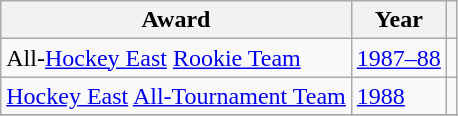<table class="wikitable">
<tr>
<th>Award</th>
<th>Year</th>
<th></th>
</tr>
<tr>
<td>All-<a href='#'>Hockey East</a> <a href='#'>Rookie Team</a></td>
<td><a href='#'>1987–88</a></td>
<td></td>
</tr>
<tr>
<td><a href='#'>Hockey East</a> <a href='#'>All-Tournament Team</a></td>
<td><a href='#'>1988</a></td>
<td></td>
</tr>
<tr>
</tr>
</table>
